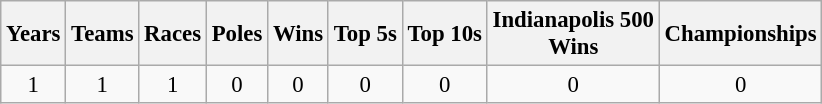<table class="wikitable" style="text-align:center; font-size:95%">
<tr>
<th>Years</th>
<th>Teams</th>
<th>Races</th>
<th>Poles</th>
<th>Wins</th>
<th>Top 5s</th>
<th>Top 10s</th>
<th>Indianapolis 500<br>Wins</th>
<th>Championships</th>
</tr>
<tr>
<td>1</td>
<td>1</td>
<td>1</td>
<td>0</td>
<td>0</td>
<td>0</td>
<td>0</td>
<td>0</td>
<td>0</td>
</tr>
</table>
